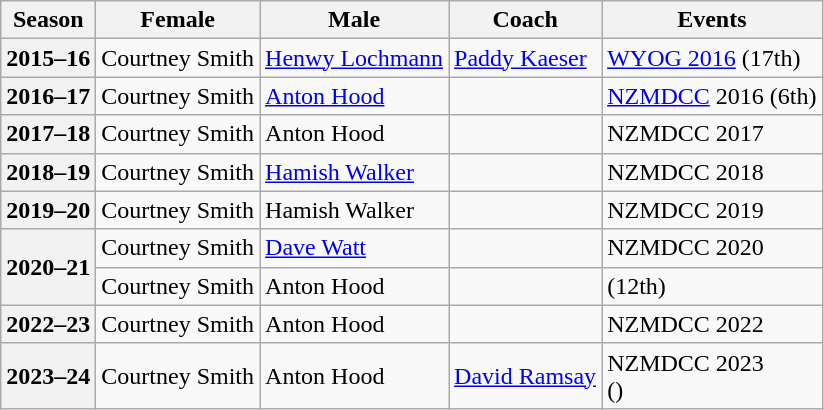<table class="wikitable">
<tr>
<th scope="col">Season</th>
<th scope="col">Female</th>
<th scope="col">Male</th>
<th scope="col">Coach</th>
<th scope="col">Events</th>
</tr>
<tr>
<th scope="row">2015–16</th>
<td> Courtney Smith</td>
<td> <a href='#'>Henwy Lochmann</a></td>
<td><a href='#'>Paddy Kaeser</a></td>
<td><a href='#'>WYOG 2016</a> (17th)</td>
</tr>
<tr>
<th scope="row">2016–17</th>
<td>Courtney Smith</td>
<td><a href='#'>Anton Hood</a></td>
<td></td>
<td><a href='#'>NZMDCC</a> 2016 (6th)</td>
</tr>
<tr>
<th scope="row">2017–18</th>
<td>Courtney Smith</td>
<td>Anton Hood</td>
<td></td>
<td>NZMDCC 2017 </td>
</tr>
<tr>
<th scope="row">2018–19</th>
<td>Courtney Smith</td>
<td><a href='#'>Hamish Walker</a></td>
<td></td>
<td>NZMDCC 2018 </td>
</tr>
<tr>
<th scope="row">2019–20</th>
<td>Courtney Smith</td>
<td>Hamish Walker</td>
<td></td>
<td>NZMDCC 2019 </td>
</tr>
<tr>
<th scope="row" rowspan="2">2020–21</th>
<td>Courtney Smith</td>
<td><a href='#'>Dave Watt</a></td>
<td></td>
<td>NZMDCC 2020 </td>
</tr>
<tr>
<td>Courtney Smith</td>
<td>Anton Hood</td>
<td></td>
<td> (12th)</td>
</tr>
<tr>
<th scope="row">2022–23</th>
<td>Courtney Smith</td>
<td>Anton Hood</td>
<td></td>
<td>NZMDCC 2022 </td>
</tr>
<tr>
<th scope="row">2023–24</th>
<td>Courtney Smith</td>
<td>Anton Hood</td>
<td><a href='#'>David Ramsay</a></td>
<td>NZMDCC 2023  <br>  ()</td>
</tr>
</table>
